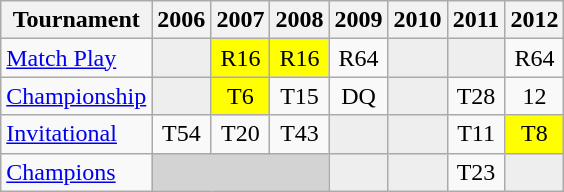<table class="wikitable" style="text-align:center">
<tr>
<th>Tournament</th>
<th>2006</th>
<th>2007</th>
<th>2008</th>
<th>2009</th>
<th>2010</th>
<th>2011</th>
<th>2012</th>
</tr>
<tr>
<td align="left"><a href='#'>Match Play</a></td>
<td style="background:#eeeeee;"></td>
<td style="background:yellow;">R16</td>
<td style="background:yellow;">R16</td>
<td>R64</td>
<td style="background:#eeeeee;"></td>
<td style="background:#eeeeee;"></td>
<td>R64</td>
</tr>
<tr>
<td align="left"><a href='#'>Championship</a></td>
<td style="background:#eeeeee;"></td>
<td style="background:yellow;">T6</td>
<td>T15</td>
<td>DQ</td>
<td style="background:#eeeeee;"></td>
<td>T28</td>
<td>12</td>
</tr>
<tr>
<td align="left"><a href='#'>Invitational</a></td>
<td>T54</td>
<td>T20</td>
<td>T43</td>
<td style="background:#eeeeee;"></td>
<td style="background:#eeeeee;"></td>
<td>T11</td>
<td style="background:yellow;">T8</td>
</tr>
<tr>
<td align="left"><a href='#'>Champions</a></td>
<td colspan=3 style="background:#D3D3D3;"></td>
<td style="background:#eeeeee;"></td>
<td style="background:#eeeeee;"></td>
<td>T23</td>
<td style="background:#eeeeee;"></td>
</tr>
</table>
